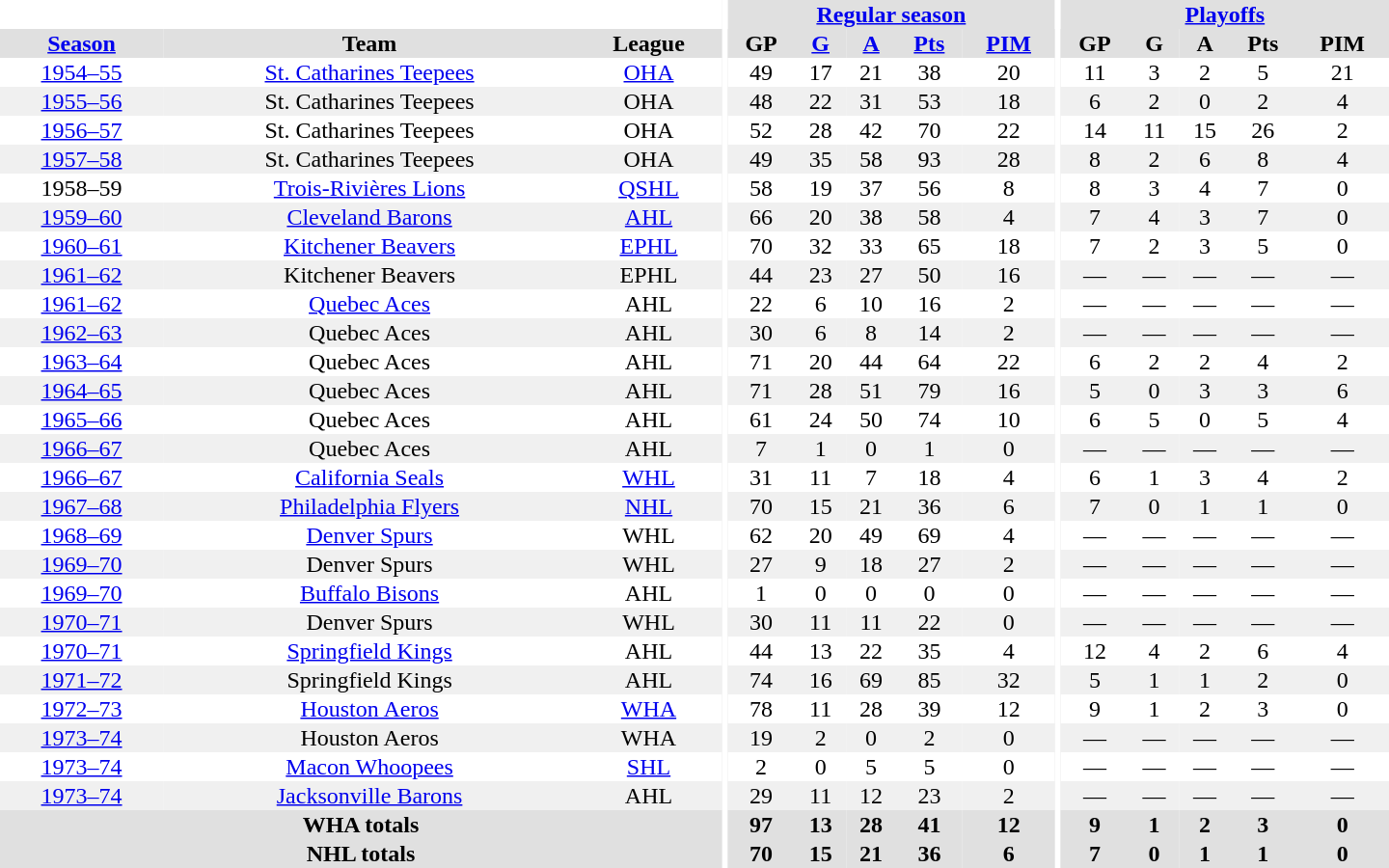<table border="0" cellpadding="1" cellspacing="0" style="text-align:center; width:60em">
<tr bgcolor="#e0e0e0">
<th colspan="3" bgcolor="#ffffff"></th>
<th rowspan="100" bgcolor="#ffffff"></th>
<th colspan="5"><a href='#'>Regular season</a></th>
<th rowspan="100" bgcolor="#ffffff"></th>
<th colspan="5"><a href='#'>Playoffs</a></th>
</tr>
<tr bgcolor="#e0e0e0">
<th><a href='#'>Season</a></th>
<th>Team</th>
<th>League</th>
<th>GP</th>
<th><a href='#'>G</a></th>
<th><a href='#'>A</a></th>
<th><a href='#'>Pts</a></th>
<th><a href='#'>PIM</a></th>
<th>GP</th>
<th>G</th>
<th>A</th>
<th>Pts</th>
<th>PIM</th>
</tr>
<tr>
<td><a href='#'>1954–55</a></td>
<td><a href='#'>St. Catharines Teepees</a></td>
<td><a href='#'>OHA</a></td>
<td>49</td>
<td>17</td>
<td>21</td>
<td>38</td>
<td>20</td>
<td>11</td>
<td>3</td>
<td>2</td>
<td>5</td>
<td>21</td>
</tr>
<tr bgcolor="#f0f0f0">
<td><a href='#'>1955–56</a></td>
<td>St. Catharines Teepees</td>
<td>OHA</td>
<td>48</td>
<td>22</td>
<td>31</td>
<td>53</td>
<td>18</td>
<td>6</td>
<td>2</td>
<td>0</td>
<td>2</td>
<td>4</td>
</tr>
<tr>
<td><a href='#'>1956–57</a></td>
<td>St. Catharines Teepees</td>
<td>OHA</td>
<td>52</td>
<td>28</td>
<td>42</td>
<td>70</td>
<td>22</td>
<td>14</td>
<td>11</td>
<td>15</td>
<td>26</td>
<td>2</td>
</tr>
<tr bgcolor="#f0f0f0">
<td><a href='#'>1957–58</a></td>
<td>St. Catharines Teepees</td>
<td>OHA</td>
<td>49</td>
<td>35</td>
<td>58</td>
<td>93</td>
<td>28</td>
<td>8</td>
<td>2</td>
<td>6</td>
<td>8</td>
<td>4</td>
</tr>
<tr>
<td>1958–59</td>
<td><a href='#'>Trois-Rivières Lions</a></td>
<td><a href='#'>QSHL</a></td>
<td>58</td>
<td>19</td>
<td>37</td>
<td>56</td>
<td>8</td>
<td>8</td>
<td>3</td>
<td>4</td>
<td>7</td>
<td>0</td>
</tr>
<tr bgcolor="#f0f0f0">
<td><a href='#'>1959–60</a></td>
<td><a href='#'>Cleveland Barons</a></td>
<td><a href='#'>AHL</a></td>
<td>66</td>
<td>20</td>
<td>38</td>
<td>58</td>
<td>4</td>
<td>7</td>
<td>4</td>
<td>3</td>
<td>7</td>
<td>0</td>
</tr>
<tr>
<td><a href='#'>1960–61</a></td>
<td><a href='#'>Kitchener Beavers</a></td>
<td><a href='#'>EPHL</a></td>
<td>70</td>
<td>32</td>
<td>33</td>
<td>65</td>
<td>18</td>
<td>7</td>
<td>2</td>
<td>3</td>
<td>5</td>
<td>0</td>
</tr>
<tr bgcolor="#f0f0f0">
<td><a href='#'>1961–62</a></td>
<td>Kitchener Beavers</td>
<td>EPHL</td>
<td>44</td>
<td>23</td>
<td>27</td>
<td>50</td>
<td>16</td>
<td>—</td>
<td>—</td>
<td>—</td>
<td>—</td>
<td>—</td>
</tr>
<tr>
<td><a href='#'>1961–62</a></td>
<td><a href='#'>Quebec Aces</a></td>
<td>AHL</td>
<td>22</td>
<td>6</td>
<td>10</td>
<td>16</td>
<td>2</td>
<td>—</td>
<td>—</td>
<td>—</td>
<td>—</td>
<td>—</td>
</tr>
<tr bgcolor="#f0f0f0">
<td><a href='#'>1962–63</a></td>
<td>Quebec Aces</td>
<td>AHL</td>
<td>30</td>
<td>6</td>
<td>8</td>
<td>14</td>
<td>2</td>
<td>—</td>
<td>—</td>
<td>—</td>
<td>—</td>
<td>—</td>
</tr>
<tr>
<td><a href='#'>1963–64</a></td>
<td>Quebec Aces</td>
<td>AHL</td>
<td>71</td>
<td>20</td>
<td>44</td>
<td>64</td>
<td>22</td>
<td>6</td>
<td>2</td>
<td>2</td>
<td>4</td>
<td>2</td>
</tr>
<tr bgcolor="#f0f0f0">
<td><a href='#'>1964–65</a></td>
<td>Quebec Aces</td>
<td>AHL</td>
<td>71</td>
<td>28</td>
<td>51</td>
<td>79</td>
<td>16</td>
<td>5</td>
<td>0</td>
<td>3</td>
<td>3</td>
<td>6</td>
</tr>
<tr>
<td><a href='#'>1965–66</a></td>
<td>Quebec Aces</td>
<td>AHL</td>
<td>61</td>
<td>24</td>
<td>50</td>
<td>74</td>
<td>10</td>
<td>6</td>
<td>5</td>
<td>0</td>
<td>5</td>
<td>4</td>
</tr>
<tr bgcolor="#f0f0f0">
<td><a href='#'>1966–67</a></td>
<td>Quebec Aces</td>
<td>AHL</td>
<td>7</td>
<td>1</td>
<td>0</td>
<td>1</td>
<td>0</td>
<td>—</td>
<td>—</td>
<td>—</td>
<td>—</td>
<td>—</td>
</tr>
<tr>
<td><a href='#'>1966–67</a></td>
<td><a href='#'>California Seals</a></td>
<td><a href='#'>WHL</a></td>
<td>31</td>
<td>11</td>
<td>7</td>
<td>18</td>
<td>4</td>
<td>6</td>
<td>1</td>
<td>3</td>
<td>4</td>
<td>2</td>
</tr>
<tr bgcolor="#f0f0f0">
<td><a href='#'>1967–68</a></td>
<td><a href='#'>Philadelphia Flyers</a></td>
<td><a href='#'>NHL</a></td>
<td>70</td>
<td>15</td>
<td>21</td>
<td>36</td>
<td>6</td>
<td>7</td>
<td>0</td>
<td>1</td>
<td>1</td>
<td>0</td>
</tr>
<tr>
<td><a href='#'>1968–69</a></td>
<td><a href='#'>Denver Spurs</a></td>
<td>WHL</td>
<td>62</td>
<td>20</td>
<td>49</td>
<td>69</td>
<td>4</td>
<td>—</td>
<td>—</td>
<td>—</td>
<td>—</td>
<td>—</td>
</tr>
<tr bgcolor="#f0f0f0">
<td><a href='#'>1969–70</a></td>
<td>Denver Spurs</td>
<td>WHL</td>
<td>27</td>
<td>9</td>
<td>18</td>
<td>27</td>
<td>2</td>
<td>—</td>
<td>—</td>
<td>—</td>
<td>—</td>
<td>—</td>
</tr>
<tr>
<td><a href='#'>1969–70</a></td>
<td><a href='#'>Buffalo Bisons</a></td>
<td>AHL</td>
<td>1</td>
<td>0</td>
<td>0</td>
<td>0</td>
<td>0</td>
<td>—</td>
<td>—</td>
<td>—</td>
<td>—</td>
<td>—</td>
</tr>
<tr bgcolor="#f0f0f0">
<td><a href='#'>1970–71</a></td>
<td>Denver Spurs</td>
<td>WHL</td>
<td>30</td>
<td>11</td>
<td>11</td>
<td>22</td>
<td>0</td>
<td>—</td>
<td>—</td>
<td>—</td>
<td>—</td>
<td>—</td>
</tr>
<tr>
<td><a href='#'>1970–71</a></td>
<td><a href='#'>Springfield Kings</a></td>
<td>AHL</td>
<td>44</td>
<td>13</td>
<td>22</td>
<td>35</td>
<td>4</td>
<td>12</td>
<td>4</td>
<td>2</td>
<td>6</td>
<td>4</td>
</tr>
<tr bgcolor="#f0f0f0">
<td><a href='#'>1971–72</a></td>
<td>Springfield Kings</td>
<td>AHL</td>
<td>74</td>
<td>16</td>
<td>69</td>
<td>85</td>
<td>32</td>
<td>5</td>
<td>1</td>
<td>1</td>
<td>2</td>
<td>0</td>
</tr>
<tr>
<td><a href='#'>1972–73</a></td>
<td><a href='#'>Houston Aeros</a></td>
<td><a href='#'>WHA</a></td>
<td>78</td>
<td>11</td>
<td>28</td>
<td>39</td>
<td>12</td>
<td>9</td>
<td>1</td>
<td>2</td>
<td>3</td>
<td>0</td>
</tr>
<tr bgcolor="#f0f0f0">
<td><a href='#'>1973–74</a></td>
<td>Houston Aeros</td>
<td>WHA</td>
<td>19</td>
<td>2</td>
<td>0</td>
<td>2</td>
<td>0</td>
<td>—</td>
<td>—</td>
<td>—</td>
<td>—</td>
<td>—</td>
</tr>
<tr>
<td><a href='#'>1973–74</a></td>
<td><a href='#'>Macon Whoopees</a></td>
<td><a href='#'>SHL</a></td>
<td>2</td>
<td>0</td>
<td>5</td>
<td>5</td>
<td>0</td>
<td>—</td>
<td>—</td>
<td>—</td>
<td>—</td>
<td>—</td>
</tr>
<tr bgcolor="#f0f0f0">
<td><a href='#'>1973–74</a></td>
<td><a href='#'>Jacksonville Barons</a></td>
<td>AHL</td>
<td>29</td>
<td>11</td>
<td>12</td>
<td>23</td>
<td>2</td>
<td>—</td>
<td>—</td>
<td>—</td>
<td>—</td>
<td>—</td>
</tr>
<tr bgcolor="#e0e0e0">
<th colspan="3">WHA totals</th>
<th>97</th>
<th>13</th>
<th>28</th>
<th>41</th>
<th>12</th>
<th>9</th>
<th>1</th>
<th>2</th>
<th>3</th>
<th>0</th>
</tr>
<tr bgcolor="#e0e0e0">
<th colspan="3">NHL totals</th>
<th>70</th>
<th>15</th>
<th>21</th>
<th>36</th>
<th>6</th>
<th>7</th>
<th>0</th>
<th>1</th>
<th>1</th>
<th>0</th>
</tr>
</table>
